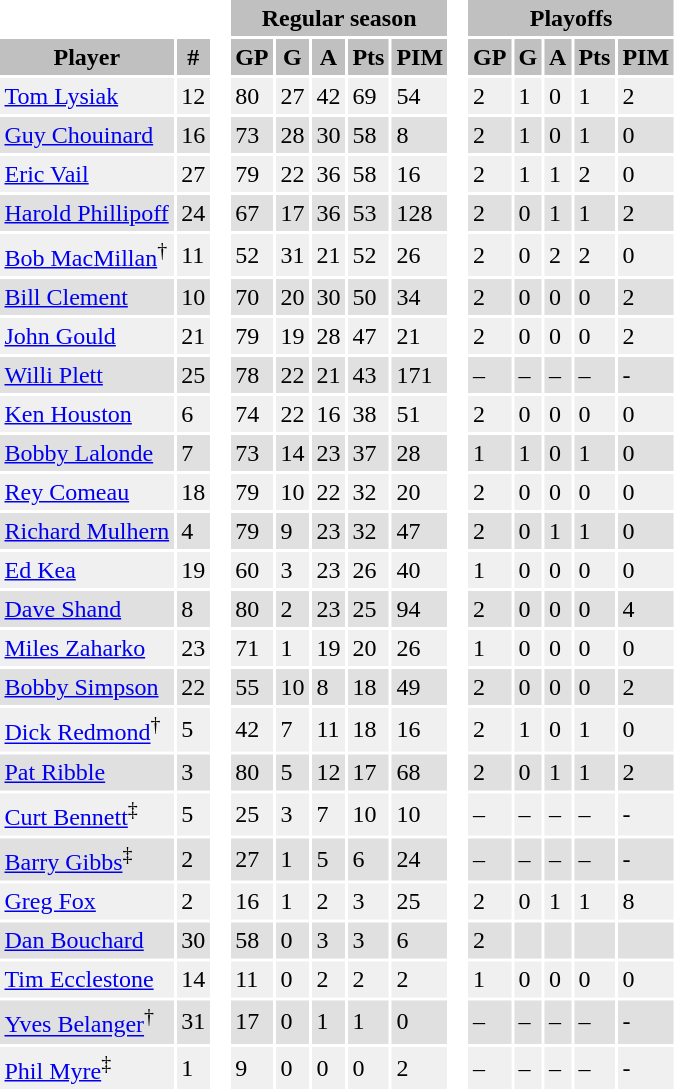<table BORDER="0" CELLPADDING="3" CELLSPACING="2" ID="Table1">
<tr ALIGN="center" bgcolor="#c0c0c0">
<th ALIGN="center" colspan="2" bgcolor="#ffffff"> </th>
<th ALIGN="center" rowspan="99" bgcolor="#ffffff"> </th>
<th ALIGN="center" colspan="5">Regular season</th>
<th ALIGN="center" rowspan="99" bgcolor="#ffffff"> </th>
<th ALIGN="center" colspan="5">Playoffs</th>
</tr>
<tr ALIGN="center" bgcolor="#c0c0c0">
<th ALIGN="center">Player</th>
<th ALIGN="center">#</th>
<th ALIGN="center">GP</th>
<th ALIGN="center">G</th>
<th ALIGN="center">A</th>
<th ALIGN="center">Pts</th>
<th ALIGN="center">PIM</th>
<th ALIGN="center">GP</th>
<th ALIGN="center">G</th>
<th ALIGN="center">A</th>
<th ALIGN="center">Pts</th>
<th ALIGN="center">PIM</th>
</tr>
<tr bgcolor="#f0f0f0">
<td><a href='#'>Tom Lysiak</a></td>
<td>12</td>
<td>80</td>
<td>27</td>
<td>42</td>
<td>69</td>
<td>54</td>
<td>2</td>
<td>1</td>
<td>0</td>
<td>1</td>
<td>2</td>
</tr>
<tr bgcolor="#e0e0e0">
<td><a href='#'>Guy Chouinard</a></td>
<td>16</td>
<td>73</td>
<td>28</td>
<td>30</td>
<td>58</td>
<td>8</td>
<td>2</td>
<td>1</td>
<td>0</td>
<td>1</td>
<td>0</td>
</tr>
<tr bgcolor="#f0f0f0">
<td><a href='#'>Eric Vail</a></td>
<td>27</td>
<td>79</td>
<td>22</td>
<td>36</td>
<td>58</td>
<td>16</td>
<td>2</td>
<td>1</td>
<td>1</td>
<td>2</td>
<td>0</td>
</tr>
<tr bgcolor="#e0e0e0">
<td><a href='#'>Harold Phillipoff</a></td>
<td>24</td>
<td>67</td>
<td>17</td>
<td>36</td>
<td>53</td>
<td>128</td>
<td>2</td>
<td>0</td>
<td>1</td>
<td>1</td>
<td>2</td>
</tr>
<tr bgcolor="#f0f0f0">
<td><a href='#'>Bob MacMillan</a><sup>†</sup></td>
<td>11</td>
<td>52</td>
<td>31</td>
<td>21</td>
<td>52</td>
<td>26</td>
<td>2</td>
<td>0</td>
<td>2</td>
<td>2</td>
<td>0</td>
</tr>
<tr bgcolor="#e0e0e0">
<td><a href='#'>Bill Clement</a></td>
<td>10</td>
<td>70</td>
<td>20</td>
<td>30</td>
<td>50</td>
<td>34</td>
<td>2</td>
<td>0</td>
<td>0</td>
<td>0</td>
<td>2</td>
</tr>
<tr bgcolor="#f0f0f0">
<td><a href='#'>John Gould</a></td>
<td>21</td>
<td>79</td>
<td>19</td>
<td>28</td>
<td>47</td>
<td>21</td>
<td>2</td>
<td>0</td>
<td>0</td>
<td>0</td>
<td>2</td>
</tr>
<tr bgcolor="#e0e0e0">
<td><a href='#'>Willi Plett</a></td>
<td>25</td>
<td>78</td>
<td>22</td>
<td>21</td>
<td>43</td>
<td>171</td>
<td>–</td>
<td>–</td>
<td>–</td>
<td>–</td>
<td>-</td>
</tr>
<tr bgcolor="#f0f0f0">
<td><a href='#'>Ken Houston</a></td>
<td>6</td>
<td>74</td>
<td>22</td>
<td>16</td>
<td>38</td>
<td>51</td>
<td>2</td>
<td>0</td>
<td>0</td>
<td>0</td>
<td>0</td>
</tr>
<tr bgcolor="#e0e0e0">
<td><a href='#'>Bobby Lalonde</a></td>
<td>7</td>
<td>73</td>
<td>14</td>
<td>23</td>
<td>37</td>
<td>28</td>
<td>1</td>
<td>1</td>
<td>0</td>
<td>1</td>
<td>0</td>
</tr>
<tr bgcolor="#f0f0f0">
<td><a href='#'>Rey Comeau</a></td>
<td>18</td>
<td>79</td>
<td>10</td>
<td>22</td>
<td>32</td>
<td>20</td>
<td>2</td>
<td>0</td>
<td>0</td>
<td>0</td>
<td>0</td>
</tr>
<tr bgcolor="#e0e0e0">
<td><a href='#'>Richard Mulhern</a></td>
<td>4</td>
<td>79</td>
<td>9</td>
<td>23</td>
<td>32</td>
<td>47</td>
<td>2</td>
<td>0</td>
<td>1</td>
<td>1</td>
<td>0</td>
</tr>
<tr bgcolor="#f0f0f0">
<td><a href='#'>Ed Kea</a></td>
<td>19</td>
<td>60</td>
<td>3</td>
<td>23</td>
<td>26</td>
<td>40</td>
<td>1</td>
<td>0</td>
<td>0</td>
<td>0</td>
<td>0</td>
</tr>
<tr bgcolor="#e0e0e0">
<td><a href='#'>Dave Shand</a></td>
<td>8</td>
<td>80</td>
<td>2</td>
<td>23</td>
<td>25</td>
<td>94</td>
<td>2</td>
<td>0</td>
<td>0</td>
<td>0</td>
<td>4</td>
</tr>
<tr bgcolor="#f0f0f0">
<td><a href='#'>Miles Zaharko</a></td>
<td>23</td>
<td>71</td>
<td>1</td>
<td>19</td>
<td>20</td>
<td>26</td>
<td>1</td>
<td>0</td>
<td>0</td>
<td>0</td>
<td>0</td>
</tr>
<tr bgcolor="#e0e0e0">
<td><a href='#'>Bobby Simpson</a></td>
<td>22</td>
<td>55</td>
<td>10</td>
<td>8</td>
<td>18</td>
<td>49</td>
<td>2</td>
<td>0</td>
<td>0</td>
<td>0</td>
<td>2</td>
</tr>
<tr bgcolor="#f0f0f0">
<td><a href='#'>Dick Redmond</a><sup>†</sup></td>
<td>5</td>
<td>42</td>
<td>7</td>
<td>11</td>
<td>18</td>
<td>16</td>
<td>2</td>
<td>1</td>
<td>0</td>
<td>1</td>
<td>0</td>
</tr>
<tr bgcolor="#e0e0e0">
<td><a href='#'>Pat Ribble</a></td>
<td>3</td>
<td>80</td>
<td>5</td>
<td>12</td>
<td>17</td>
<td>68</td>
<td>2</td>
<td>0</td>
<td>1</td>
<td>1</td>
<td>2</td>
</tr>
<tr bgcolor="#f0f0f0">
<td><a href='#'>Curt Bennett</a><sup>‡</sup></td>
<td>5</td>
<td>25</td>
<td>3</td>
<td>7</td>
<td>10</td>
<td>10</td>
<td>–</td>
<td>–</td>
<td>–</td>
<td>–</td>
<td>-</td>
</tr>
<tr bgcolor="#e0e0e0">
<td><a href='#'>Barry Gibbs</a><sup>‡</sup></td>
<td>2</td>
<td>27</td>
<td>1</td>
<td>5</td>
<td>6</td>
<td>24</td>
<td>–</td>
<td>–</td>
<td>–</td>
<td>–</td>
<td>-</td>
</tr>
<tr bgcolor="#f0f0f0">
<td><a href='#'>Greg Fox</a></td>
<td>2</td>
<td>16</td>
<td>1</td>
<td>2</td>
<td>3</td>
<td>25</td>
<td>2</td>
<td>0</td>
<td>1</td>
<td>1</td>
<td>8</td>
</tr>
<tr bgcolor="#e0e0e0">
<td><a href='#'>Dan Bouchard</a></td>
<td>30</td>
<td>58</td>
<td>0</td>
<td>3</td>
<td>3</td>
<td>6</td>
<td>2</td>
<td></td>
<td></td>
<td></td>
<td></td>
</tr>
<tr bgcolor="#f0f0f0">
<td><a href='#'>Tim Ecclestone</a></td>
<td>14</td>
<td>11</td>
<td>0</td>
<td>2</td>
<td>2</td>
<td>2</td>
<td>1</td>
<td>0</td>
<td>0</td>
<td>0</td>
<td>0</td>
</tr>
<tr bgcolor="#e0e0e0">
<td><a href='#'>Yves Belanger</a><sup>†</sup></td>
<td>31</td>
<td>17</td>
<td>0</td>
<td>1</td>
<td>1</td>
<td>0</td>
<td>–</td>
<td>–</td>
<td>–</td>
<td>–</td>
<td>-</td>
</tr>
<tr bgcolor="#f0f0f0">
<td><a href='#'>Phil Myre</a><sup>‡</sup></td>
<td>1</td>
<td>9</td>
<td>0</td>
<td>0</td>
<td>0</td>
<td>2</td>
<td>–</td>
<td>–</td>
<td>–</td>
<td>–</td>
<td>-</td>
</tr>
</table>
